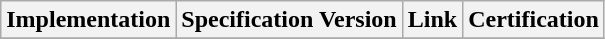<table class="wikitable sortable">
<tr>
<th>Implementation</th>
<th>Specification Version</th>
<th>Link</th>
<th>Certification</th>
</tr>
<tr>
</tr>
</table>
